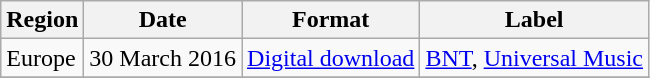<table class=wikitable>
<tr>
<th>Region</th>
<th>Date</th>
<th>Format</th>
<th>Label</th>
</tr>
<tr>
<td>Europe</td>
<td>30 March 2016</td>
<td><a href='#'>Digital download</a></td>
<td><a href='#'>BNT</a>, <a href='#'>Universal Music</a></td>
</tr>
<tr>
</tr>
</table>
